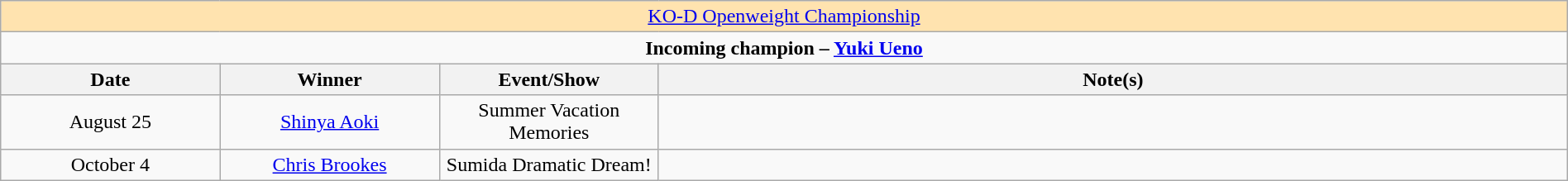<table class="wikitable" style="text-align:center; width:100%;">
<tr style="background:#ffe3af;">
<td colspan="4" style="text-align: center;"><a href='#'>KO-D Openweight Championship</a></td>
</tr>
<tr>
<td colspan="4" style="text-align: center;"><strong>Incoming champion – <a href='#'>Yuki Ueno</a></strong></td>
</tr>
<tr>
<th width=14%>Date</th>
<th width=14%>Winner</th>
<th width=14%>Event/Show</th>
<th width=58%>Note(s)</th>
</tr>
<tr>
<td>August 25</td>
<td><a href='#'>Shinya Aoki</a></td>
<td>Summer Vacation Memories</td>
</tr>
<tr>
<td>October 4</td>
<td><a href='#'>Chris Brookes</a></td>
<td>Sumida Dramatic Dream!</td>
<td></td>
</tr>
</table>
